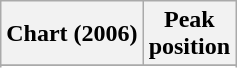<table class="wikitable sortable plainrowheaders" style="text-align:center">
<tr>
<th scope="col">Chart (2006)</th>
<th scope="col">Peak<br> position</th>
</tr>
<tr>
</tr>
<tr>
</tr>
<tr>
</tr>
</table>
